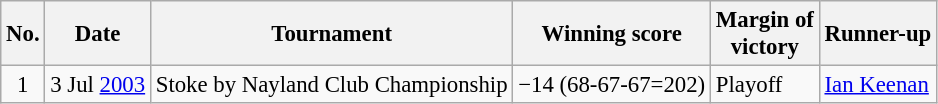<table class="wikitable" style="font-size:95%;">
<tr>
<th>No.</th>
<th>Date</th>
<th>Tournament</th>
<th>Winning score</th>
<th>Margin of<br>victory</th>
<th>Runner-up</th>
</tr>
<tr>
<td align=center>1</td>
<td align=right>3 Jul <a href='#'>2003</a></td>
<td>Stoke by Nayland Club Championship</td>
<td>−14 (68-67-67=202)</td>
<td>Playoff</td>
<td> <a href='#'>Ian Keenan</a></td>
</tr>
</table>
